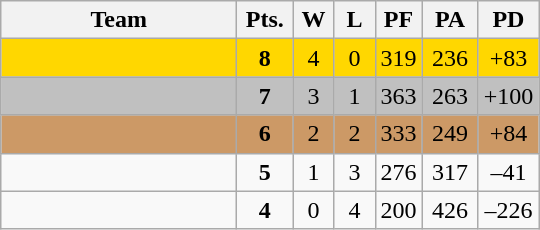<table class=wikitable>
<tr>
<th width=150px>Team</th>
<th width=30px>Pts.</th>
<th width=20px>W</th>
<th width=20px>L</th>
<th width=20px>PF</th>
<th width=30px>PA</th>
<th width=30px>PD</th>
</tr>
<tr align=center bgcolor=gold>
<td align=left></td>
<td><strong>8</strong></td>
<td>4</td>
<td>0</td>
<td>319</td>
<td>236</td>
<td>+83</td>
</tr>
<tr align=center bgcolor=silver>
<td align=left></td>
<td><strong>7</strong></td>
<td>3</td>
<td>1</td>
<td>363</td>
<td>263</td>
<td>+100</td>
</tr>
<tr align=center bgcolor=#cc9966>
<td align=left></td>
<td><strong>6</strong></td>
<td>2</td>
<td>2</td>
<td>333</td>
<td>249</td>
<td>+84</td>
</tr>
<tr align=center>
<td align=left></td>
<td><strong>5</strong></td>
<td>1</td>
<td>3</td>
<td>276</td>
<td>317</td>
<td>–41</td>
</tr>
<tr align=center>
<td align=left></td>
<td><strong>4</strong></td>
<td>0</td>
<td>4</td>
<td>200</td>
<td>426</td>
<td>–226</td>
</tr>
</table>
